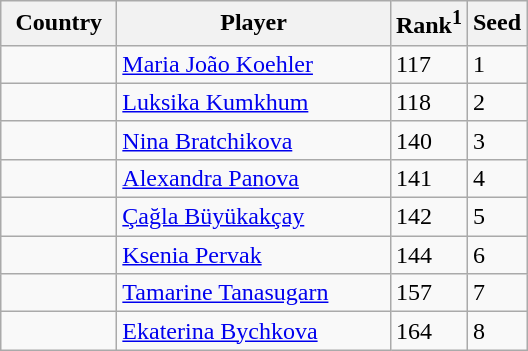<table class="sortable wikitable">
<tr>
<th width="70">Country</th>
<th width="175">Player</th>
<th>Rank<sup>1</sup></th>
<th>Seed</th>
</tr>
<tr>
<td></td>
<td><a href='#'>Maria João Koehler</a></td>
<td>117</td>
<td>1</td>
</tr>
<tr>
<td></td>
<td><a href='#'>Luksika Kumkhum</a></td>
<td>118</td>
<td>2</td>
</tr>
<tr>
<td></td>
<td><a href='#'>Nina Bratchikova</a></td>
<td>140</td>
<td>3</td>
</tr>
<tr>
<td></td>
<td><a href='#'>Alexandra Panova</a></td>
<td>141</td>
<td>4</td>
</tr>
<tr>
<td></td>
<td><a href='#'>Çağla Büyükakçay</a></td>
<td>142</td>
<td>5</td>
</tr>
<tr>
<td></td>
<td><a href='#'>Ksenia Pervak</a></td>
<td>144</td>
<td>6</td>
</tr>
<tr>
<td></td>
<td><a href='#'>Tamarine Tanasugarn</a></td>
<td>157</td>
<td>7</td>
</tr>
<tr>
<td></td>
<td><a href='#'>Ekaterina Bychkova</a></td>
<td>164</td>
<td>8</td>
</tr>
</table>
